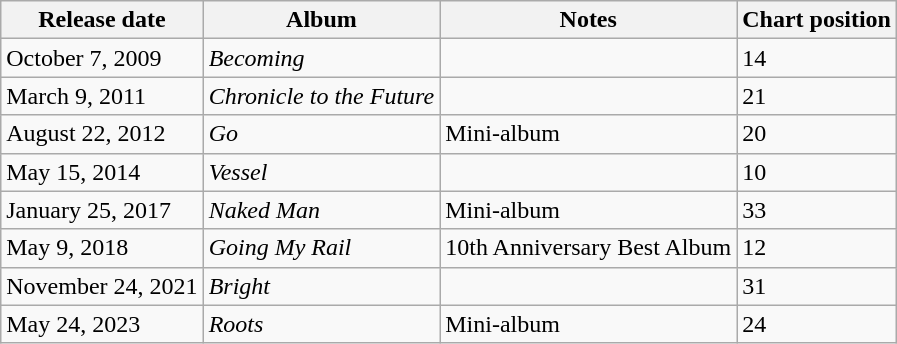<table class="wikitable">
<tr>
<th>Release date</th>
<th>Album</th>
<th>Notes</th>
<th>Chart position</th>
</tr>
<tr>
<td>October 7, 2009</td>
<td><em>Becoming</em></td>
<td></td>
<td>14</td>
</tr>
<tr>
<td>March 9, 2011</td>
<td><em>Chronicle to the Future</em></td>
<td></td>
<td>21</td>
</tr>
<tr>
<td>August 22, 2012</td>
<td><em>Go</em></td>
<td>Mini-album</td>
<td>20</td>
</tr>
<tr>
<td>May 15, 2014</td>
<td><em>Vessel</em></td>
<td></td>
<td>10</td>
</tr>
<tr>
<td>January 25, 2017</td>
<td><em>Naked Man</em></td>
<td>Mini-album</td>
<td>33</td>
</tr>
<tr>
<td>May 9, 2018</td>
<td><em>Going My Rail</em></td>
<td>10th Anniversary Best Album</td>
<td>12</td>
</tr>
<tr>
<td>November 24, 2021</td>
<td><em>Bright</em></td>
<td></td>
<td>31</td>
</tr>
<tr>
<td>May 24, 2023</td>
<td><em>Roots</em></td>
<td>Mini-album</td>
<td>24</td>
</tr>
</table>
